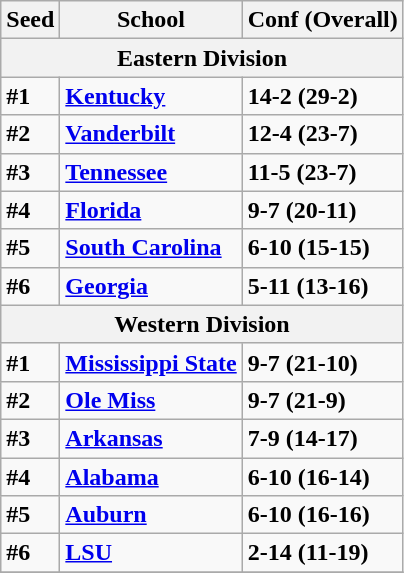<table class="wikitable">
<tr>
<th>Seed</th>
<th>School</th>
<th>Conf (Overall)</th>
</tr>
<tr>
<th colspan=5><strong>Eastern Division</strong></th>
</tr>
<tr>
<td><strong>#1</strong></td>
<td><strong><a href='#'>Kentucky</a></strong></td>
<td><strong>14-2 (29-2)</strong></td>
</tr>
<tr>
<td><strong>#2</strong></td>
<td><strong><a href='#'>Vanderbilt</a></strong></td>
<td><strong>12-4 (23-7)</strong></td>
</tr>
<tr>
<td><strong>#3</strong></td>
<td><strong><a href='#'>Tennessee</a></strong></td>
<td><strong>11-5 (23-7)</strong></td>
</tr>
<tr>
<td><strong>#4</strong></td>
<td><strong><a href='#'>Florida</a></strong></td>
<td><strong>9-7 (20-11)</strong></td>
</tr>
<tr>
<td><strong>#5</strong></td>
<td><strong><a href='#'>South Carolina</a></strong></td>
<td><strong>6-10 (15-15)</strong></td>
</tr>
<tr>
<td><strong>#6</strong></td>
<td><strong><a href='#'>Georgia</a></strong></td>
<td><strong>5-11 (13-16)</strong></td>
</tr>
<tr>
<th colspan=5><strong>Western Division</strong></th>
</tr>
<tr>
<td><strong>#1</strong></td>
<td><strong><a href='#'>Mississippi State</a></strong></td>
<td><strong>9-7 (21-10)</strong></td>
</tr>
<tr>
<td><strong>#2</strong></td>
<td><strong><a href='#'>Ole Miss</a></strong></td>
<td><strong>9-7 (21-9)</strong></td>
</tr>
<tr>
<td><strong>#3</strong></td>
<td><strong><a href='#'>Arkansas</a></strong></td>
<td><strong>7-9 (14-17)</strong></td>
</tr>
<tr>
<td><strong>#4</strong></td>
<td><strong><a href='#'>Alabama</a></strong></td>
<td><strong>6-10 (16-14)</strong></td>
</tr>
<tr>
<td><strong>#5</strong></td>
<td><strong><a href='#'>Auburn</a></strong></td>
<td><strong>6-10 (16-16)</strong></td>
</tr>
<tr>
<td><strong>#6</strong></td>
<td><strong><a href='#'>LSU</a></strong></td>
<td><strong>2-14 (11-19)</strong></td>
</tr>
<tr>
</tr>
</table>
